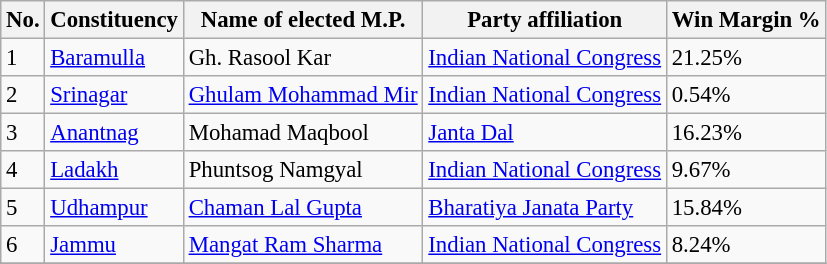<table class="sortable wikitable" style="font-size: 95%;">
<tr>
<th>No.</th>
<th>Constituency</th>
<th>Name of elected M.P.</th>
<th>Party affiliation</th>
<th>Win Margin %</th>
</tr>
<tr>
<td>1</td>
<td><a href='#'>Baramulla</a></td>
<td>Gh. Rasool Kar</td>
<td><a href='#'>Indian National Congress</a></td>
<td>21.25%</td>
</tr>
<tr>
<td>2</td>
<td><a href='#'>Srinagar</a></td>
<td><a href='#'>Ghulam Mohammad Mir</a></td>
<td><a href='#'>Indian National Congress</a></td>
<td>0.54%</td>
</tr>
<tr>
<td>3</td>
<td><a href='#'>Anantnag</a></td>
<td>Mohamad Maqbool</td>
<td><a href='#'>Janta Dal</a></td>
<td>16.23%</td>
</tr>
<tr>
<td>4</td>
<td><a href='#'>Ladakh</a></td>
<td>Phuntsog Namgyal</td>
<td><a href='#'>Indian National Congress</a></td>
<td>9.67%</td>
</tr>
<tr>
<td>5</td>
<td><a href='#'>Udhampur</a></td>
<td><a href='#'>Chaman Lal Gupta</a></td>
<td><a href='#'>Bharatiya Janata Party</a></td>
<td>15.84%</td>
</tr>
<tr>
<td>6</td>
<td><a href='#'>Jammu</a></td>
<td><a href='#'>Mangat Ram Sharma</a></td>
<td><a href='#'>Indian National Congress</a></td>
<td>8.24%</td>
</tr>
<tr>
</tr>
</table>
